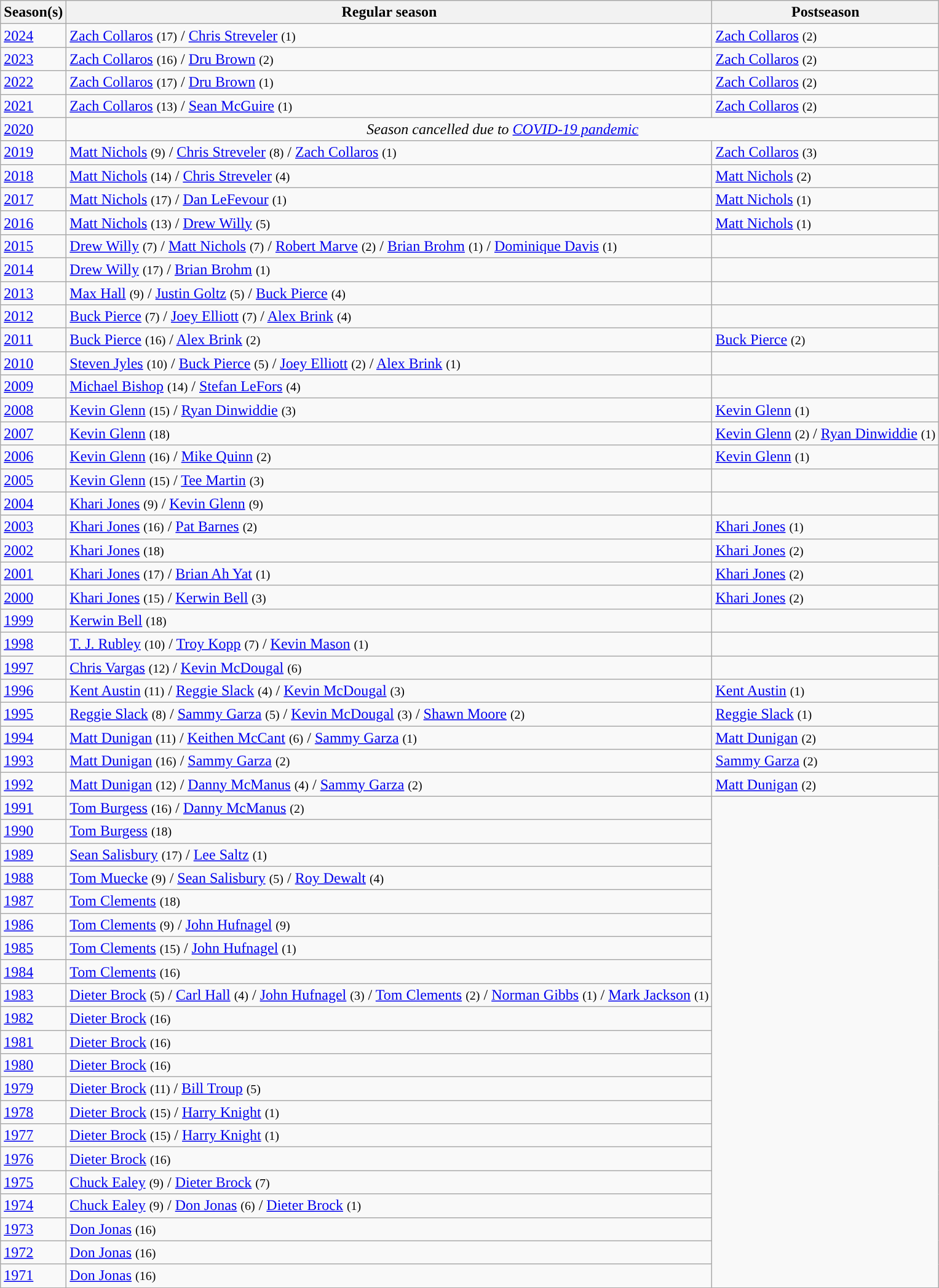<table class="wikitable sortable">
<tr>
<th>Season(s)</th>
<th>Regular season</th>
<th>Postseason</th>
</tr>
<tr>
<td align=left><a href='#'>2024</a></td>
<td align=left><a href='#'>Zach Collaros</a> <small>(17)</small> / <a href='#'>Chris Streveler</a> <small>(1)</small></td>
<td><a href='#'>Zach Collaros</a> <small>(2)</small></td>
</tr>
<tr>
<td align=left><a href='#'>2023</a></td>
<td align=left><a href='#'>Zach Collaros</a> <small>(16)</small> / <a href='#'>Dru Brown</a> <small>(2)</small></td>
<td><a href='#'>Zach Collaros</a> <small>(2)</small></td>
</tr>
<tr>
<td align=left><a href='#'>2022</a></td>
<td align=left><a href='#'>Zach Collaros</a> <small>(17)</small> / <a href='#'>Dru Brown</a> <small>(1)</small></td>
<td><a href='#'>Zach Collaros</a> <small>(2)</small></td>
</tr>
<tr>
<td align=left><a href='#'>2021</a></td>
<td align=left><a href='#'>Zach Collaros</a> <small>(13)</small> / <a href='#'>Sean McGuire</a> <small>(1)</small></td>
<td align=left><a href='#'>Zach Collaros</a> <small>(2)</small></td>
</tr>
<tr>
<td align=left><a href='#'>2020</a></td>
<td align="center" colSpan="2"><em>Season cancelled due to <a href='#'>COVID-19 pandemic</a></em></td>
</tr>
<tr>
<td align=left><a href='#'>2019</a></td>
<td align=left><a href='#'>Matt Nichols</a> <small>(9)</small> / <a href='#'>Chris Streveler</a> <small>(8)</small> / <a href='#'>Zach Collaros</a> <small>(1)</small></td>
<td align=left><a href='#'>Zach Collaros</a> <small>(3)</small></td>
</tr>
<tr>
<td align=left><a href='#'>2018</a></td>
<td align=left><a href='#'>Matt Nichols</a> <small>(14)</small> / <a href='#'>Chris Streveler</a> <small>(4)</small></td>
<td align=left><a href='#'>Matt Nichols</a> <small>(2)</small></td>
</tr>
<tr>
<td align=left><a href='#'>2017</a></td>
<td align=left><a href='#'>Matt Nichols</a> <small>(17)</small> / <a href='#'>Dan LeFevour</a> <small>(1)</small></td>
<td align=left><a href='#'>Matt Nichols</a> <small>(1)</small></td>
</tr>
<tr>
<td align=left><a href='#'>2016</a></td>
<td align=left><a href='#'>Matt Nichols</a> <small>(13)</small> / <a href='#'>Drew Willy</a> <small>(5)</small></td>
<td align=left><a href='#'>Matt Nichols</a> <small>(1)</small></td>
</tr>
<tr>
<td align=left><a href='#'>2015</a></td>
<td align=left><a href='#'>Drew Willy</a> <small>(7)</small> / <a href='#'>Matt Nichols</a> <small>(7)</small> / <a href='#'>Robert Marve</a> <small>(2)</small> / <a href='#'>Brian Brohm</a> <small>(1)</small> / <a href='#'>Dominique Davis</a> <small>(1)</small></td>
<td></td>
</tr>
<tr>
<td align=left><a href='#'>2014</a></td>
<td align=left><a href='#'>Drew Willy</a> <small>(17)</small> / <a href='#'>Brian Brohm</a> <small>(1)</small></td>
<td></td>
</tr>
<tr>
<td align=left><a href='#'>2013</a></td>
<td align=left><a href='#'>Max Hall</a> <small>(9)</small> / <a href='#'>Justin Goltz</a> <small>(5)</small> / <a href='#'>Buck Pierce</a> <small>(4)</small></td>
<td></td>
</tr>
<tr>
<td align=left><a href='#'>2012</a></td>
<td align=left><a href='#'>Buck Pierce</a> <small>(7)</small> / <a href='#'>Joey Elliott</a> <small>(7)</small> / <a href='#'>Alex Brink</a> <small>(4)</small></td>
<td></td>
</tr>
<tr>
<td align=left><a href='#'>2011</a></td>
<td align=left><a href='#'>Buck Pierce</a> <small>(16)</small> / <a href='#'>Alex Brink</a> <small>(2)</small></td>
<td align=left><a href='#'>Buck Pierce</a> <small>(2)</small></td>
</tr>
<tr>
<td align=left><a href='#'>2010</a></td>
<td align=left><a href='#'>Steven Jyles</a> <small>(10)</small> / <a href='#'>Buck Pierce</a> <small>(5)</small> / <a href='#'>Joey Elliott</a> <small>(2)</small> / <a href='#'>Alex Brink</a> <small>(1)</small></td>
<td></td>
</tr>
<tr>
<td align=left><a href='#'>2009</a></td>
<td align=left><a href='#'>Michael Bishop</a> <small>(14)</small> / <a href='#'>Stefan LeFors</a> <small>(4)</small></td>
<td></td>
</tr>
<tr>
<td align=left><a href='#'>2008</a></td>
<td align=left><a href='#'>Kevin Glenn</a> <small>(15)</small> / <a href='#'>Ryan Dinwiddie</a> <small>(3)</small></td>
<td align=left><a href='#'>Kevin Glenn</a> <small>(1)</small></td>
</tr>
<tr>
<td align=left><a href='#'>2007</a></td>
<td align=left><a href='#'>Kevin Glenn</a> <small>(18)</small></td>
<td align=left><a href='#'>Kevin Glenn</a> <small>(2)</small> / <a href='#'>Ryan Dinwiddie</a> <small>(1)</small></td>
</tr>
<tr>
<td align=left><a href='#'>2006</a></td>
<td align=left><a href='#'>Kevin Glenn</a> <small>(16)</small> / <a href='#'>Mike Quinn</a> <small>(2)</small></td>
<td align=left><a href='#'>Kevin Glenn</a> <small>(1)</small></td>
</tr>
<tr>
<td align=left><a href='#'>2005</a></td>
<td align=left><a href='#'>Kevin Glenn</a> <small>(15)</small> / <a href='#'>Tee Martin</a> <small>(3)</small></td>
<td></td>
</tr>
<tr>
<td align=left><a href='#'>2004</a></td>
<td align=left><a href='#'>Khari Jones</a> <small>(9)</small> / <a href='#'>Kevin Glenn</a> <small>(9)</small></td>
<td></td>
</tr>
<tr>
<td align=left><a href='#'>2003</a></td>
<td align=left><a href='#'>Khari Jones</a> <small>(16)</small> / <a href='#'>Pat Barnes</a> <small>(2)</small></td>
<td align=left><a href='#'>Khari Jones</a> <small>(1)</small></td>
</tr>
<tr>
<td align=left><a href='#'>2002</a></td>
<td align=left><a href='#'>Khari Jones</a> <small>(18)</small></td>
<td align=left><a href='#'>Khari Jones</a> <small>(2)</small></td>
</tr>
<tr>
<td align=left><a href='#'>2001</a></td>
<td align=left><a href='#'>Khari Jones</a> <small>(17)</small> / <a href='#'>Brian Ah Yat</a> <small>(1)</small></td>
<td align=left><a href='#'>Khari Jones</a> <small>(2)</small></td>
</tr>
<tr>
<td align=left><a href='#'>2000</a></td>
<td align=left><a href='#'>Khari Jones</a> <small>(15)</small> / <a href='#'>Kerwin Bell</a> <small>(3)</small></td>
<td align=left><a href='#'>Khari Jones</a> <small>(2)</small></td>
</tr>
<tr>
<td align=left><a href='#'>1999</a></td>
<td align=left><a href='#'>Kerwin Bell</a> <small>(18)</small></td>
<td></td>
</tr>
<tr>
<td align=left><a href='#'>1998</a></td>
<td align=left><a href='#'>T. J. Rubley</a> <small>(10)</small> / <a href='#'>Troy Kopp</a> <small>(7)</small> / <a href='#'>Kevin Mason</a> <small>(1)</small></td>
<td></td>
</tr>
<tr>
<td align=left><a href='#'>1997</a></td>
<td align=left><a href='#'>Chris Vargas</a> <small>(12)</small> / <a href='#'>Kevin McDougal</a> <small>(6)</small></td>
<td></td>
</tr>
<tr>
<td align=left><a href='#'>1996</a></td>
<td align=left><a href='#'>Kent Austin</a> <small>(11)</small> / <a href='#'>Reggie Slack</a> <small>(4)</small> / <a href='#'>Kevin McDougal</a> <small>(3)</small></td>
<td align=left><a href='#'>Kent Austin</a> <small>(1)</small></td>
</tr>
<tr>
<td align=left><a href='#'>1995</a></td>
<td align=left><a href='#'>Reggie Slack</a> <small>(8)</small> / <a href='#'>Sammy Garza</a> <small>(5)</small> / <a href='#'>Kevin McDougal</a> <small>(3)</small> / <a href='#'>Shawn Moore</a> <small>(2)</small></td>
<td align=left><a href='#'>Reggie Slack</a> <small>(1)</small></td>
</tr>
<tr>
<td align=left><a href='#'>1994</a></td>
<td align=left><a href='#'>Matt Dunigan</a> <small>(11)</small> / <a href='#'>Keithen McCant</a> <small>(6)</small> / <a href='#'>Sammy Garza</a> <small>(1)</small></td>
<td align=left><a href='#'>Matt Dunigan</a> <small>(2)</small></td>
</tr>
<tr>
<td align=left><a href='#'>1993</a></td>
<td align=left><a href='#'>Matt Dunigan</a> <small>(16)</small> / <a href='#'>Sammy Garza</a> <small>(2)</small></td>
<td align=left><a href='#'>Sammy Garza</a> <small>(2)</small></td>
</tr>
<tr>
<td align=left><a href='#'>1992</a></td>
<td align=left><a href='#'>Matt Dunigan</a> <small>(12)</small> / <a href='#'>Danny McManus</a> <small>(4)</small> / <a href='#'>Sammy Garza</a> <small>(2)</small></td>
<td align=left><a href='#'>Matt Dunigan</a> <small>(2)</small></td>
</tr>
<tr>
<td align=left><a href='#'>1991</a></td>
<td align=left><a href='#'>Tom Burgess</a> <small>(16)</small> / <a href='#'>Danny McManus</a> <small>(2)</small></td>
</tr>
<tr>
<td align=left><a href='#'>1990</a></td>
<td align=left><a href='#'>Tom Burgess</a> <small>(18)</small></td>
</tr>
<tr>
<td align=left><a href='#'>1989</a></td>
<td align=left><a href='#'>Sean Salisbury</a> <small>(17)</small> / <a href='#'>Lee Saltz</a> <small>(1)</small></td>
</tr>
<tr>
<td align=left><a href='#'>1988</a></td>
<td align=left><a href='#'>Tom Muecke</a> <small>(9)</small> / <a href='#'>Sean Salisbury</a> <small>(5)</small> / <a href='#'>Roy Dewalt</a> <small>(4)</small></td>
</tr>
<tr>
<td align=left><a href='#'>1987</a></td>
<td align=left><a href='#'>Tom Clements</a> <small>(18)</small></td>
</tr>
<tr>
<td align=left><a href='#'>1986</a></td>
<td align=left><a href='#'>Tom Clements</a> <small>(9)</small> / <a href='#'>John Hufnagel</a> <small>(9)</small></td>
</tr>
<tr>
<td align=left><a href='#'>1985</a></td>
<td align=left><a href='#'>Tom Clements</a> <small>(15)</small> / <a href='#'>John Hufnagel</a> <small>(1)</small></td>
</tr>
<tr>
<td align=left><a href='#'>1984</a></td>
<td align=left><a href='#'>Tom Clements</a> <small>(16)</small></td>
</tr>
<tr>
<td align=left><a href='#'>1983</a></td>
<td align=left><a href='#'>Dieter Brock</a> <small>(5)</small> / <a href='#'>Carl Hall</a> <small>(4)</small> / <a href='#'>John Hufnagel</a> <small>(3)</small> / <a href='#'>Tom Clements</a> <small>(2)</small> / <a href='#'>Norman Gibbs</a> <small>(1)</small> / <a href='#'>Mark Jackson</a> <small>(1)</small></td>
</tr>
<tr>
<td align=left><a href='#'>1982</a></td>
<td align=left><a href='#'>Dieter Brock</a> <small>(16)</small></td>
</tr>
<tr>
<td align=left><a href='#'>1981</a></td>
<td align=left><a href='#'>Dieter Brock</a> <small>(16)</small></td>
</tr>
<tr>
<td align=left><a href='#'>1980</a></td>
<td align=left><a href='#'>Dieter Brock</a> <small>(16)</small></td>
</tr>
<tr>
<td align=left><a href='#'>1979</a></td>
<td align=left><a href='#'>Dieter Brock</a> <small>(11)</small> / <a href='#'>Bill Troup</a> <small>(5)</small></td>
</tr>
<tr>
<td align=left><a href='#'>1978</a></td>
<td align=left><a href='#'>Dieter Brock</a> <small>(15)</small> / <a href='#'>Harry Knight</a> <small>(1)</small></td>
</tr>
<tr>
<td align=left><a href='#'>1977</a></td>
<td align=left><a href='#'>Dieter Brock</a> <small>(15)</small> / <a href='#'>Harry Knight</a> <small>(1)</small></td>
</tr>
<tr>
<td align=left><a href='#'>1976</a></td>
<td align=left><a href='#'>Dieter Brock</a> <small>(16)</small></td>
</tr>
<tr>
<td align=left><a href='#'>1975</a></td>
<td align=left><a href='#'>Chuck Ealey</a> <small>(9)</small> / <a href='#'>Dieter Brock</a> <small>(7)</small></td>
</tr>
<tr>
<td align=left><a href='#'>1974</a></td>
<td align=left><a href='#'>Chuck Ealey</a> <small>(9)</small> / <a href='#'>Don Jonas</a> <small>(6)</small> / <a href='#'>Dieter Brock</a> <small>(1)</small></td>
</tr>
<tr>
<td align=left><a href='#'>1973</a></td>
<td align=left><a href='#'>Don Jonas</a> <small>(16)</small></td>
</tr>
<tr>
<td align=left><a href='#'>1972</a></td>
<td align=left><a href='#'>Don Jonas</a> <small>(16)</small></td>
</tr>
<tr>
<td align=left><a href='#'>1971</a></td>
<td align=left><a href='#'>Don Jonas</a> <small>(16)</small></td>
</tr>
<tr>
</tr>
</table>
